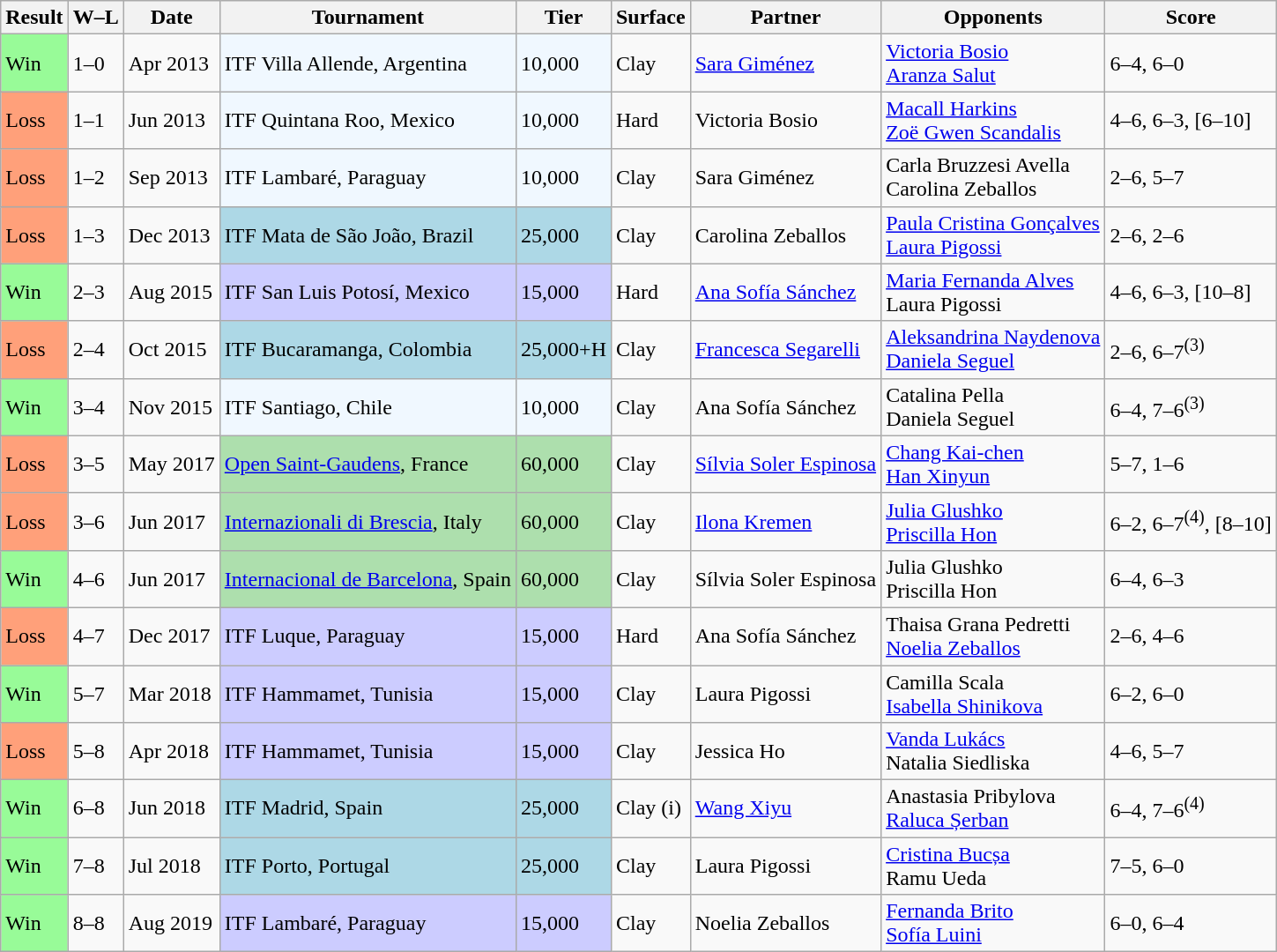<table class="sortable wikitable">
<tr>
<th>Result</th>
<th class="unsortable">W–L</th>
<th>Date</th>
<th>Tournament</th>
<th>Tier</th>
<th>Surface</th>
<th>Partner</th>
<th>Opponents</th>
<th class="unsortable">Score</th>
</tr>
<tr>
<td style="background:#98fb98;">Win</td>
<td>1–0</td>
<td>Apr 2013</td>
<td style="background:#f0f8ff;">ITF Villa Allende, Argentina</td>
<td style="background:#f0f8ff;">10,000</td>
<td>Clay</td>
<td> <a href='#'>Sara Giménez</a></td>
<td> <a href='#'>Victoria Bosio</a> <br>  <a href='#'>Aranza Salut</a></td>
<td>6–4, 6–0</td>
</tr>
<tr>
<td style="background:#ffa07a;">Loss</td>
<td>1–1</td>
<td>Jun 2013</td>
<td style="background:#f0f8ff;">ITF Quintana Roo, Mexico</td>
<td style="background:#f0f8ff;">10,000</td>
<td>Hard</td>
<td> Victoria Bosio</td>
<td> <a href='#'>Macall Harkins</a> <br>  <a href='#'>Zoë Gwen Scandalis</a></td>
<td>4–6, 6–3, [6–10]</td>
</tr>
<tr>
<td style="background:#ffa07a;">Loss</td>
<td>1–2</td>
<td>Sep 2013</td>
<td style="background:#f0f8ff;">ITF Lambaré, Paraguay</td>
<td style="background:#f0f8ff;">10,000</td>
<td>Clay</td>
<td> Sara Giménez</td>
<td> Carla Bruzzesi Avella <br>  Carolina Zeballos</td>
<td>2–6, 5–7</td>
</tr>
<tr>
<td style="background:#ffa07a;">Loss</td>
<td>1–3</td>
<td>Dec 2013</td>
<td style="background:lightblue;">ITF Mata de São João, Brazil</td>
<td style="background:lightblue;">25,000</td>
<td>Clay</td>
<td> Carolina Zeballos</td>
<td> <a href='#'>Paula Cristina Gonçalves</a> <br>  <a href='#'>Laura Pigossi</a></td>
<td>2–6, 2–6</td>
</tr>
<tr>
<td style="background:#98fb98;">Win</td>
<td>2–3</td>
<td>Aug 2015</td>
<td style="background:#ccccff;">ITF San Luis Potosí, Mexico</td>
<td style="background:#ccccff;">15,000</td>
<td>Hard</td>
<td> <a href='#'>Ana Sofía Sánchez</a></td>
<td> <a href='#'>Maria Fernanda Alves</a> <br>  Laura Pigossi</td>
<td>4–6, 6–3, [10–8]</td>
</tr>
<tr>
<td style="background:#ffa07a;">Loss</td>
<td>2–4</td>
<td>Oct 2015</td>
<td style="background:lightblue;">ITF Bucaramanga, Colombia</td>
<td style="background:lightblue;">25,000+H</td>
<td>Clay</td>
<td> <a href='#'>Francesca Segarelli</a></td>
<td> <a href='#'>Aleksandrina Naydenova</a> <br>  <a href='#'>Daniela Seguel</a></td>
<td>2–6, 6–7<sup>(3)</sup></td>
</tr>
<tr>
<td style="background:#98fb98;">Win</td>
<td>3–4</td>
<td>Nov 2015</td>
<td style="background:#f0f8ff;">ITF Santiago, Chile</td>
<td style="background:#f0f8ff;">10,000</td>
<td>Clay</td>
<td> Ana Sofía Sánchez</td>
<td> Catalina Pella <br>  Daniela Seguel</td>
<td>6–4, 7–6<sup>(3)</sup></td>
</tr>
<tr>
<td style="background:#ffa07a;">Loss</td>
<td>3–5</td>
<td>May 2017</td>
<td style="background:#addfad;"><a href='#'>Open Saint-Gaudens</a>, France</td>
<td style="background:#addfad;">60,000</td>
<td>Clay</td>
<td> <a href='#'>Sílvia Soler Espinosa</a></td>
<td> <a href='#'>Chang Kai-chen</a> <br>  <a href='#'>Han Xinyun</a></td>
<td>5–7, 1–6</td>
</tr>
<tr>
<td style="background:#ffa07a;">Loss</td>
<td>3–6</td>
<td>Jun 2017</td>
<td style="background:#addfad;"><a href='#'>Internazionali di Brescia</a>, Italy</td>
<td style="background:#addfad;">60,000</td>
<td>Clay</td>
<td> <a href='#'>Ilona Kremen</a></td>
<td> <a href='#'>Julia Glushko</a> <br>  <a href='#'>Priscilla Hon</a></td>
<td>6–2, 6–7<sup>(4)</sup>, [8–10]</td>
</tr>
<tr>
<td style="background:#98fb98;">Win</td>
<td>4–6</td>
<td>Jun 2017</td>
<td style="background:#addfad;"><a href='#'>Internacional de Barcelona</a>, Spain</td>
<td style="background:#addfad;">60,000</td>
<td>Clay</td>
<td> Sílvia Soler Espinosa</td>
<td> Julia Glushko <br>  Priscilla Hon</td>
<td>6–4, 6–3</td>
</tr>
<tr>
<td style="background:#ffa07a;">Loss</td>
<td>4–7</td>
<td>Dec 2017</td>
<td style="background:#ccccff;">ITF Luque, Paraguay</td>
<td style="background:#ccccff;">15,000</td>
<td>Hard</td>
<td> Ana Sofía Sánchez</td>
<td> Thaisa Grana Pedretti <br>  <a href='#'>Noelia Zeballos</a></td>
<td>2–6, 4–6</td>
</tr>
<tr>
<td style="background:#98fb98;">Win</td>
<td>5–7</td>
<td>Mar 2018</td>
<td style="background:#ccccff;">ITF Hammamet, Tunisia</td>
<td style="background:#ccccff;">15,000</td>
<td>Clay</td>
<td> Laura Pigossi</td>
<td> Camilla Scala <br>  <a href='#'>Isabella Shinikova</a></td>
<td>6–2, 6–0</td>
</tr>
<tr>
<td style="background:#ffa07a;">Loss</td>
<td>5–8</td>
<td>Apr 2018</td>
<td style="background:#ccccff;">ITF Hammamet, Tunisia</td>
<td style="background:#ccccff;">15,000</td>
<td>Clay</td>
<td> Jessica Ho</td>
<td> <a href='#'>Vanda Lukács</a> <br>  Natalia Siedliska</td>
<td>4–6, 5–7</td>
</tr>
<tr>
<td style="background:#98fb98;">Win</td>
<td>6–8</td>
<td>Jun 2018</td>
<td style="background:lightblue;">ITF Madrid, Spain</td>
<td style="background:lightblue;">25,000</td>
<td>Clay (i)</td>
<td> <a href='#'>Wang Xiyu</a></td>
<td> Anastasia Pribylova <br>  <a href='#'>Raluca Șerban</a></td>
<td>6–4, 7–6<sup>(4)</sup></td>
</tr>
<tr>
<td style="background:#98fb98;">Win</td>
<td>7–8</td>
<td>Jul 2018</td>
<td style="background:lightblue;">ITF Porto, Portugal</td>
<td style="background:lightblue;">25,000</td>
<td>Clay</td>
<td> Laura Pigossi</td>
<td> <a href='#'>Cristina Bucșa</a> <br>  Ramu Ueda</td>
<td>7–5, 6–0</td>
</tr>
<tr>
<td style="background:#98fb98;">Win</td>
<td>8–8</td>
<td>Aug 2019</td>
<td style="background:#ccccff;">ITF Lambaré, Paraguay</td>
<td style="background:#ccccff;">15,000</td>
<td>Clay</td>
<td> Noelia Zeballos</td>
<td> <a href='#'>Fernanda Brito</a> <br>  <a href='#'>Sofía Luini</a></td>
<td>6–0, 6–4</td>
</tr>
</table>
